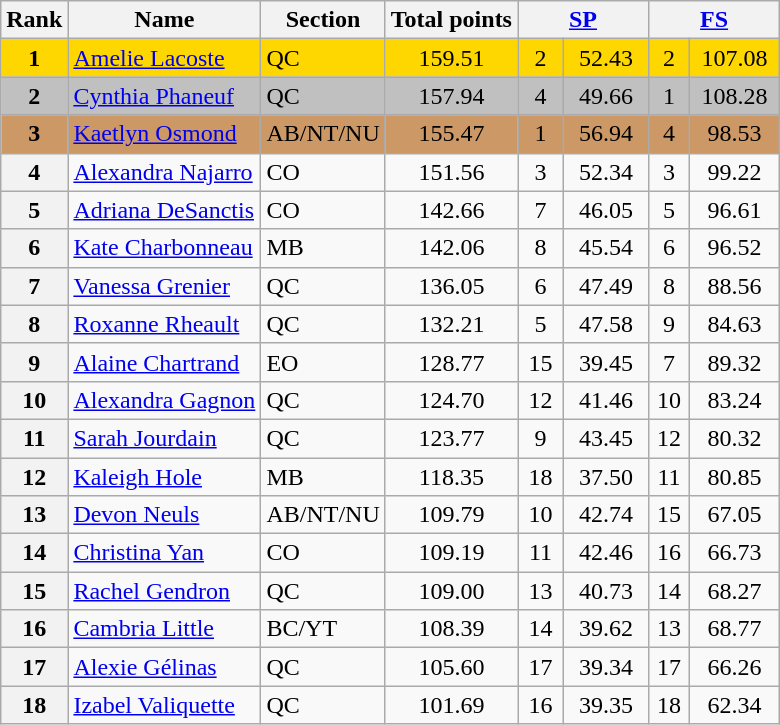<table class="wikitable sortable">
<tr>
<th>Rank</th>
<th>Name</th>
<th>Section</th>
<th>Total points</th>
<th colspan="2" width="80px"><a href='#'>SP</a></th>
<th colspan="2" width="80px"><a href='#'>FS</a></th>
</tr>
<tr bgcolor="gold">
<td align="center"><strong>1</strong></td>
<td><a href='#'>Amelie Lacoste</a></td>
<td>QC</td>
<td align="center">159.51</td>
<td align="center">2</td>
<td align="center">52.43</td>
<td align="center">2</td>
<td align="center">107.08</td>
</tr>
<tr bgcolor="silver">
<td align="center"><strong>2</strong></td>
<td><a href='#'>Cynthia Phaneuf</a></td>
<td>QC</td>
<td align="center">157.94</td>
<td align="center">4</td>
<td align="center">49.66</td>
<td align="center">1</td>
<td align="center">108.28</td>
</tr>
<tr bgcolor="cc9966">
<td align="center"><strong>3</strong></td>
<td><a href='#'>Kaetlyn Osmond</a></td>
<td>AB/NT/NU</td>
<td align="center">155.47</td>
<td align="center">1</td>
<td align="center">56.94</td>
<td align="center">4</td>
<td align="center">98.53</td>
</tr>
<tr>
<th>4</th>
<td><a href='#'>Alexandra Najarro</a></td>
<td>CO</td>
<td align="center">151.56</td>
<td align="center">3</td>
<td align="center">52.34</td>
<td align="center">3</td>
<td align="center">99.22</td>
</tr>
<tr>
<th>5</th>
<td><a href='#'>Adriana DeSanctis</a></td>
<td>CO</td>
<td align="center">142.66</td>
<td align="center">7</td>
<td align="center">46.05</td>
<td align="center">5</td>
<td align="center">96.61</td>
</tr>
<tr>
<th>6</th>
<td><a href='#'>Kate Charbonneau</a></td>
<td>MB</td>
<td align="center">142.06</td>
<td align="center">8</td>
<td align="center">45.54</td>
<td align="center">6</td>
<td align="center">96.52</td>
</tr>
<tr>
<th>7</th>
<td><a href='#'>Vanessa Grenier</a></td>
<td>QC</td>
<td align="center">136.05</td>
<td align="center">6</td>
<td align="center">47.49</td>
<td align="center">8</td>
<td align="center">88.56</td>
</tr>
<tr>
<th>8</th>
<td><a href='#'>Roxanne Rheault</a></td>
<td>QC</td>
<td align="center">132.21</td>
<td align="center">5</td>
<td align="center">47.58</td>
<td align="center">9</td>
<td align="center">84.63</td>
</tr>
<tr>
<th>9</th>
<td><a href='#'>Alaine Chartrand</a></td>
<td>EO</td>
<td align="center">128.77</td>
<td align="center">15</td>
<td align="center">39.45</td>
<td align="center">7</td>
<td align="center">89.32</td>
</tr>
<tr>
<th>10</th>
<td><a href='#'>Alexandra Gagnon</a></td>
<td>QC</td>
<td align="center">124.70</td>
<td align="center">12</td>
<td align="center">41.46</td>
<td align="center">10</td>
<td align="center">83.24</td>
</tr>
<tr>
<th>11</th>
<td><a href='#'>Sarah Jourdain</a></td>
<td>QC</td>
<td align="center">123.77</td>
<td align="center">9</td>
<td align="center">43.45</td>
<td align="center">12</td>
<td align="center">80.32</td>
</tr>
<tr>
<th>12</th>
<td><a href='#'>Kaleigh Hole</a></td>
<td>MB</td>
<td align="center">118.35</td>
<td align="center">18</td>
<td align="center">37.50</td>
<td align="center">11</td>
<td align="center">80.85</td>
</tr>
<tr>
<th>13</th>
<td><a href='#'>Devon Neuls</a></td>
<td>AB/NT/NU</td>
<td align="center">109.79</td>
<td align="center">10</td>
<td align="center">42.74</td>
<td align="center">15</td>
<td align="center">67.05</td>
</tr>
<tr>
<th>14</th>
<td><a href='#'>Christina Yan</a></td>
<td>CO</td>
<td align="center">109.19</td>
<td align="center">11</td>
<td align="center">42.46</td>
<td align="center">16</td>
<td align="center">66.73</td>
</tr>
<tr>
<th>15</th>
<td><a href='#'>Rachel Gendron</a></td>
<td>QC</td>
<td align="center">109.00</td>
<td align="center">13</td>
<td align="center">40.73</td>
<td align="center">14</td>
<td align="center">68.27</td>
</tr>
<tr>
<th>16</th>
<td><a href='#'>Cambria Little</a></td>
<td>BC/YT</td>
<td align="center">108.39</td>
<td align="center">14</td>
<td align="center">39.62</td>
<td align="center">13</td>
<td align="center">68.77</td>
</tr>
<tr>
<th>17</th>
<td><a href='#'>Alexie Gélinas</a></td>
<td>QC</td>
<td align="center">105.60</td>
<td align="center">17</td>
<td align="center">39.34</td>
<td align="center">17</td>
<td align="center">66.26</td>
</tr>
<tr>
<th>18</th>
<td><a href='#'>Izabel Valiquette</a></td>
<td>QC</td>
<td align="center">101.69</td>
<td align="center">16</td>
<td align="center">39.35</td>
<td align="center">18</td>
<td align="center">62.34</td>
</tr>
</table>
